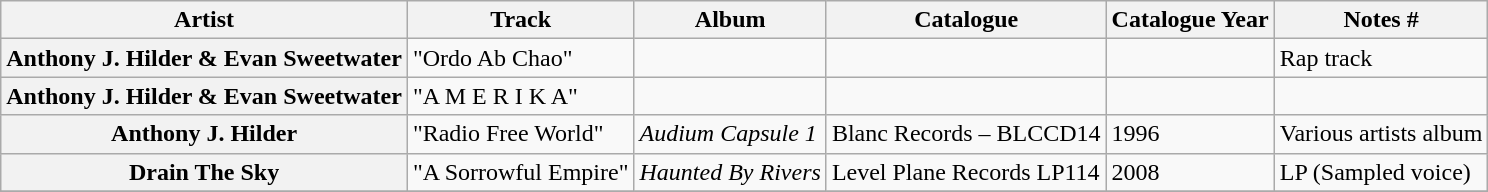<table class="wikitable plainrowheaders sortable">
<tr>
<th scope="col" class="unsortable">Artist</th>
<th scope="col">Track</th>
<th scope="col">Album</th>
<th scope="col">Catalogue</th>
<th scope="col">Catalogue Year</th>
<th scope="col" class="unsortable">Notes #</th>
</tr>
<tr>
<th scope="row">Anthony J. Hilder & Evan Sweetwater</th>
<td>"Ordo Ab Chao"</td>
<td></td>
<td></td>
<td></td>
<td>Rap track</td>
</tr>
<tr>
<th scope="row">Anthony J. Hilder & Evan Sweetwater</th>
<td>"A M E R I K A"</td>
<td></td>
<td></td>
<td></td>
<td></td>
</tr>
<tr>
<th scope="row">Anthony J. Hilder</th>
<td>"Radio Free World"</td>
<td><em>Audium Capsule 1</em></td>
<td>Blanc Records – BLCCD14</td>
<td>1996</td>
<td>Various artists album</td>
</tr>
<tr>
<th scope="row">Drain The Sky</th>
<td>"A Sorrowful Empire"</td>
<td><em>Haunted By Rivers</em></td>
<td>Level Plane Records LP114</td>
<td>2008</td>
<td>LP (Sampled voice)</td>
</tr>
<tr>
</tr>
</table>
